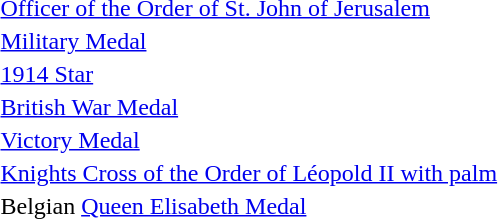<table>
<tr>
<td> <a href='#'>Officer of the Order of St. John of Jerusalem</a></td>
</tr>
<tr>
<td> <a href='#'>Military Medal</a></td>
</tr>
<tr>
<td> <a href='#'>1914 Star</a></td>
</tr>
<tr>
<td> <a href='#'>British War Medal</a></td>
</tr>
<tr>
<td> <a href='#'>Victory Medal</a></td>
</tr>
<tr>
<td> <a href='#'>Knights Cross of the Order of Léopold II with palm</a></td>
</tr>
<tr>
<td> Belgian <a href='#'>Queen Elisabeth Medal</a></td>
</tr>
</table>
